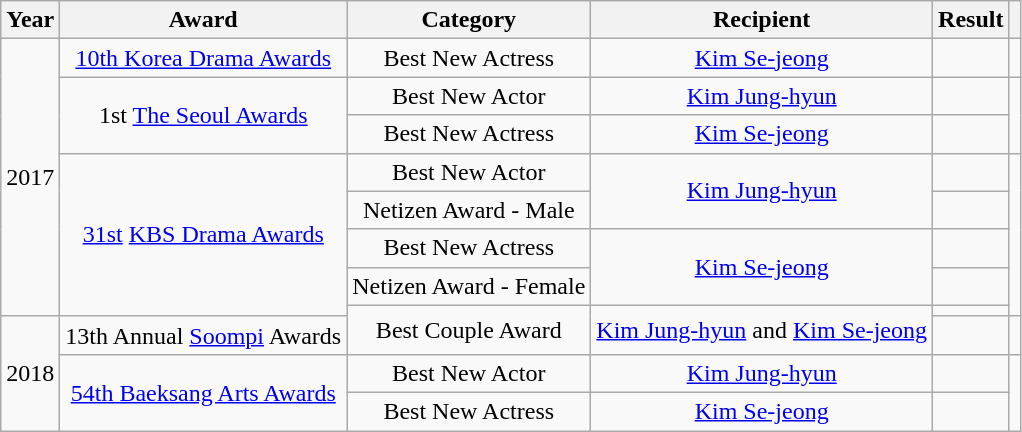<table class="wikitable" style="text-align:center">
<tr>
<th>Year</th>
<th>Award</th>
<th>Category</th>
<th>Recipient</th>
<th>Result</th>
<th></th>
</tr>
<tr>
<td rowspan="8">2017</td>
<td><a href='#'>10th Korea Drama Awards</a></td>
<td>Best New Actress</td>
<td><a href='#'>Kim Se-jeong</a></td>
<td></td>
<td></td>
</tr>
<tr>
<td rowspan="2">1st <a href='#'>The Seoul Awards</a></td>
<td>Best New Actor</td>
<td><a href='#'>Kim Jung-hyun</a></td>
<td></td>
<td rowspan="2"></td>
</tr>
<tr>
<td>Best New Actress</td>
<td><a href='#'>Kim Se-jeong</a></td>
<td></td>
</tr>
<tr>
<td rowspan="5"><a href='#'>31st</a> <a href='#'>KBS Drama Awards</a></td>
<td>Best New Actor</td>
<td rowspan="2"><a href='#'>Kim Jung-hyun</a></td>
<td></td>
<td rowspan="5"></td>
</tr>
<tr>
<td>Netizen Award - Male</td>
<td></td>
</tr>
<tr>
<td>Best New Actress</td>
<td rowspan="2"><a href='#'>Kim Se-jeong</a></td>
<td></td>
</tr>
<tr>
<td>Netizen Award - Female</td>
<td></td>
</tr>
<tr>
<td rowspan="2">Best Couple Award</td>
<td rowspan="2"><a href='#'>Kim Jung-hyun</a> and <a href='#'>Kim Se-jeong</a></td>
<td></td>
</tr>
<tr>
<td rowspan="3">2018</td>
<td>13th Annual <a href='#'>Soompi</a> Awards</td>
<td></td>
<td></td>
</tr>
<tr>
<td rowspan="2"><a href='#'>54th Baeksang Arts Awards</a></td>
<td>Best New Actor</td>
<td><a href='#'>Kim Jung-hyun</a></td>
<td></td>
<td rowspan="2"></td>
</tr>
<tr>
<td>Best New Actress</td>
<td><a href='#'>Kim Se-jeong</a></td>
<td></td>
</tr>
</table>
